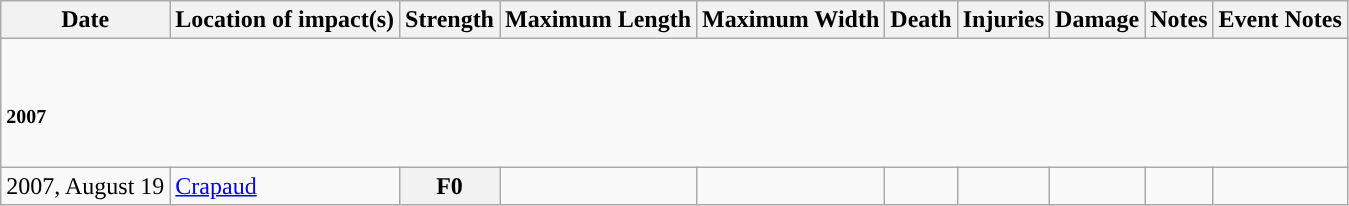<table class="wikitable mw-collapsible">
<tr>
<th>Date</th>
<th>Location of impact(s)</th>
<th>Strength</th>
<th>Maximum Length</th>
<th>Maximum Width</th>
<th>Death</th>
<th>Injuries</th>
<th>Damage</th>
<th>Notes</th>
<th>Event Notes</th>
</tr>
<tr>
<td colspan="10"><br><h5>2007</h5></td>
</tr>
<tr>
<td>2007, August 19</td>
<td><a href='#'>Crapaud</a></td>
<th style="background-color:#">F0</th>
<td></td>
<td></td>
<td></td>
<td></td>
<td></td>
<td></td>
<td></td>
</tr>
</table>
